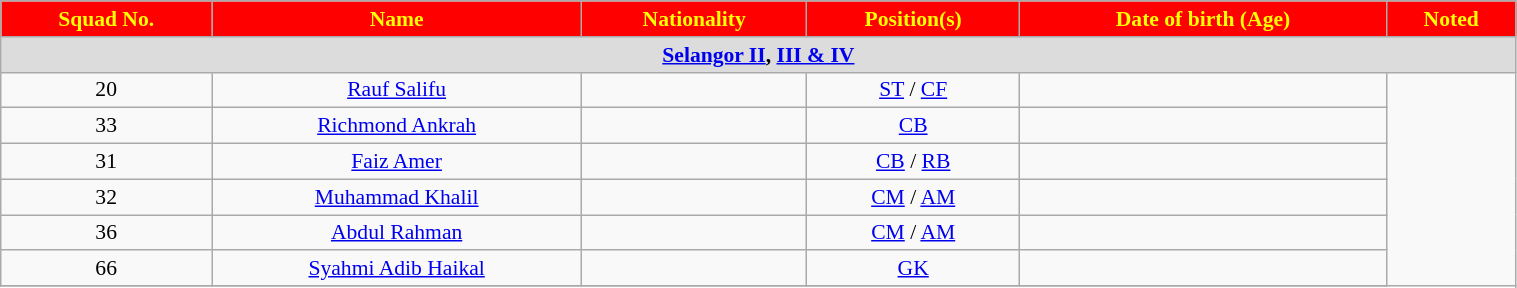<table class="wikitable" style="text-align:center; font-size:90%; width:80%;">
<tr>
<th style="background:red; color:yellow; text-align:center;">Squad No.</th>
<th style="background:red; color:yellow; text-align:center;">Name</th>
<th style="background:red; color:yellow; text-align:center;">Nationality</th>
<th style="background:red; color:yellow; text-align:center;">Position(s)</th>
<th style="background:red; color:yellow; text-align:center;">Date of birth (Age)</th>
<th style="background:red; color:yellow; text-align:center;">Noted</th>
</tr>
<tr>
<th colspan="9" style="background:#dcdcdc; text-align:center;"><a href='#'>Selangor II</a>, <a href='#'>III & IV</a></th>
</tr>
<tr>
<td>20</td>
<td><a href='#'>Rauf Salifu</a></td>
<td></td>
<td><a href='#'>ST</a> / <a href='#'>CF</a></td>
<td></td>
</tr>
<tr>
<td>33</td>
<td><a href='#'>Richmond Ankrah</a></td>
<td></td>
<td><a href='#'>CB</a></td>
<td></td>
</tr>
<tr>
<td>31</td>
<td><a href='#'>Faiz Amer</a></td>
<td></td>
<td><a href='#'>CB</a> / <a href='#'>RB</a></td>
<td></td>
</tr>
<tr>
<td>32</td>
<td><a href='#'>Muhammad Khalil</a></td>
<td></td>
<td><a href='#'>CM</a> / <a href='#'>AM</a></td>
<td></td>
</tr>
<tr>
<td>36</td>
<td><a href='#'>Abdul Rahman</a></td>
<td> </td>
<td><a href='#'>CM</a> / <a href='#'>AM</a></td>
<td></td>
</tr>
<tr>
<td>66</td>
<td><a href='#'>Syahmi Adib Haikal</a></td>
<td></td>
<td><a href='#'>GK</a></td>
<td></td>
</tr>
<tr>
</tr>
</table>
